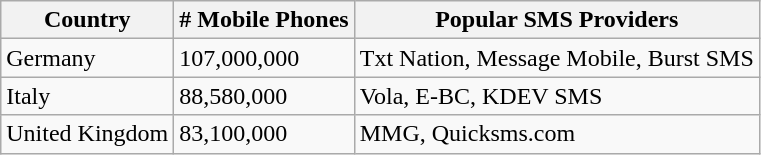<table class="wikitable">
<tr>
<th>Country</th>
<th># Mobile Phones</th>
<th>Popular SMS Providers</th>
</tr>
<tr>
<td>Germany</td>
<td>107,000,000</td>
<td>Txt Nation, Message Mobile, Burst SMS</td>
</tr>
<tr>
<td>Italy</td>
<td>88,580,000</td>
<td>Vola, E-BC, KDEV SMS</td>
</tr>
<tr>
<td>United Kingdom</td>
<td>83,100,000</td>
<td>MMG, Quicksms.com</td>
</tr>
</table>
